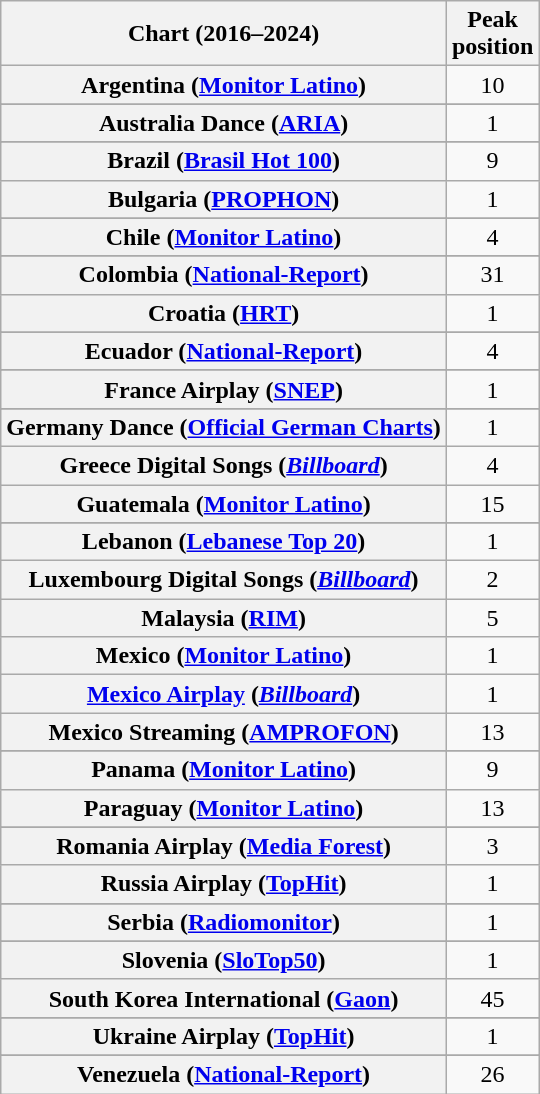<table class="wikitable sortable plainrowheaders" style="text-align:center">
<tr>
<th scope="col">Chart (2016–2024)</th>
<th scope="col">Peak<br> position</th>
</tr>
<tr>
<th scope="row">Argentina (<a href='#'>Monitor Latino</a>)</th>
<td>10</td>
</tr>
<tr>
</tr>
<tr>
<th scope="row">Australia Dance (<a href='#'>ARIA</a>)</th>
<td>1</td>
</tr>
<tr>
</tr>
<tr>
</tr>
<tr>
</tr>
<tr>
</tr>
<tr>
</tr>
<tr>
<th scope="row">Brazil (<a href='#'>Brasil Hot 100</a>)</th>
<td>9</td>
</tr>
<tr>
<th scope="row">Bulgaria (<a href='#'>PROPHON</a>)</th>
<td>1</td>
</tr>
<tr>
</tr>
<tr>
</tr>
<tr>
</tr>
<tr>
<th scope="row">Chile (<a href='#'>Monitor Latino</a>)</th>
<td>4</td>
</tr>
<tr>
</tr>
<tr>
<th scope="row">Colombia (<a href='#'>National-Report</a>)</th>
<td>31</td>
</tr>
<tr>
<th scope="row">Croatia (<a href='#'>HRT</a>)</th>
<td>1</td>
</tr>
<tr>
</tr>
<tr>
</tr>
<tr>
</tr>
<tr>
<th scope="row">Ecuador (<a href='#'>National-Report</a>)</th>
<td>4</td>
</tr>
<tr>
</tr>
<tr>
</tr>
<tr>
</tr>
<tr>
<th scope="row">France Airplay (<a href='#'>SNEP</a>)</th>
<td style="text-align:center;">1</td>
</tr>
<tr>
</tr>
<tr>
<th scope="row">Germany Dance (<a href='#'>Official German Charts</a>)</th>
<td>1</td>
</tr>
<tr>
<th scope="row">Greece Digital Songs (<em><a href='#'>Billboard</a></em>)</th>
<td>4</td>
</tr>
<tr>
<th scope="row">Guatemala (<a href='#'>Monitor Latino</a>)</th>
<td>15</td>
</tr>
<tr>
</tr>
<tr>
</tr>
<tr>
</tr>
<tr>
</tr>
<tr>
</tr>
<tr>
</tr>
<tr>
<th scope="row">Lebanon (<a href='#'>Lebanese Top 20</a>)</th>
<td>1</td>
</tr>
<tr>
<th scope="row">Luxembourg Digital Songs (<em><a href='#'>Billboard</a></em>)</th>
<td>2</td>
</tr>
<tr>
<th scope="row">Malaysia (<a href='#'>RIM</a>)</th>
<td>5</td>
</tr>
<tr>
<th scope="row">Mexico (<a href='#'>Monitor Latino</a>)</th>
<td>1</td>
</tr>
<tr>
<th scope="row"><a href='#'>Mexico Airplay</a> (<em><a href='#'>Billboard</a></em>)</th>
<td>1</td>
</tr>
<tr>
<th scope="row">Mexico Streaming (<a href='#'>AMPROFON</a>)</th>
<td>13</td>
</tr>
<tr>
</tr>
<tr>
</tr>
<tr>
</tr>
<tr>
</tr>
<tr>
<th scope="row">Panama (<a href='#'>Monitor Latino</a>)</th>
<td>9</td>
</tr>
<tr>
<th scope="row">Paraguay (<a href='#'>Monitor Latino</a>)</th>
<td>13</td>
</tr>
<tr>
</tr>
<tr>
</tr>
<tr>
</tr>
<tr>
<th scope="row">Romania Airplay (<a href='#'>Media Forest</a>)</th>
<td>3</td>
</tr>
<tr>
<th scope="row">Russia Airplay (<a href='#'>TopHit</a>)</th>
<td>1</td>
</tr>
<tr>
</tr>
<tr>
<th scope="row">Serbia (<a href='#'>Radiomonitor</a>)</th>
<td>1</td>
</tr>
<tr>
</tr>
<tr>
</tr>
<tr>
<th scope="row">Slovenia (<a href='#'>SloTop50</a>)</th>
<td>1</td>
</tr>
<tr>
<th scope="row">South Korea International (<a href='#'>Gaon</a>)</th>
<td>45</td>
</tr>
<tr>
</tr>
<tr>
</tr>
<tr>
</tr>
<tr>
<th scope="row">Ukraine Airplay (<a href='#'>TopHit</a>)</th>
<td>1</td>
</tr>
<tr>
</tr>
<tr>
</tr>
<tr>
</tr>
<tr>
</tr>
<tr>
</tr>
<tr>
</tr>
<tr>
</tr>
<tr>
</tr>
<tr>
<th scope="row">Venezuela (<a href='#'>National-Report</a>)</th>
<td>26</td>
</tr>
</table>
